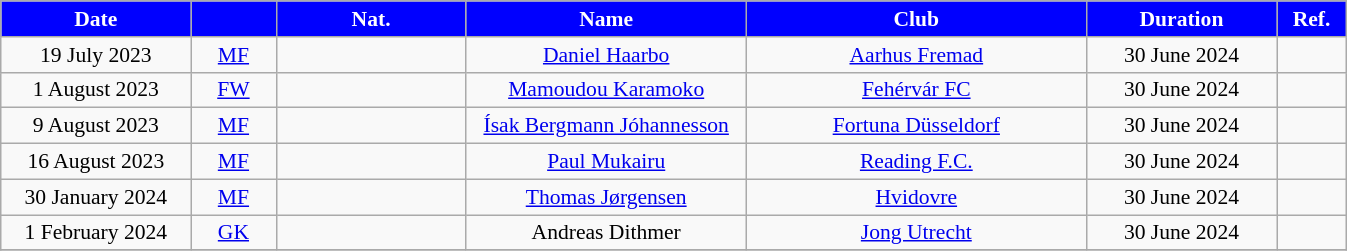<table class="wikitable" style="text-align:center; font-size:90%">
<tr>
<th style="background:#0000FF; color:#fff; width:120px;">Date</th>
<th style="background:#0000FF; color:#fff; width:50px;"></th>
<th style="background:#0000FF; color:#fff; width:120px;">Nat.</th>
<th style="background:#0000FF; color:#fff; width:180px;">Name</th>
<th style="background:#0000FF; color:#fff; width:220px;">Club</th>
<th style="background:#0000FF; color:#fff; width:120px;">Duration</th>
<th style="background:#0000FF; color:#fff; width:40px;">Ref.</th>
</tr>
<tr>
<td>19 July 2023</td>
<td><a href='#'>MF</a></td>
<td></td>
<td><a href='#'>Daniel Haarbo</a></td>
<td> <a href='#'>Aarhus Fremad</a></td>
<td>30 June 2024</td>
<td></td>
</tr>
<tr>
<td>1 August 2023</td>
<td><a href='#'>FW</a></td>
<td></td>
<td><a href='#'>Mamoudou Karamoko</a></td>
<td> <a href='#'>Fehérvár FC</a></td>
<td>30 June 2024</td>
<td></td>
</tr>
<tr>
<td>9 August 2023</td>
<td><a href='#'>MF</a></td>
<td></td>
<td><a href='#'>Ísak Bergmann Jóhannesson</a></td>
<td> <a href='#'>Fortuna Düsseldorf</a></td>
<td>30 June 2024</td>
<td></td>
</tr>
<tr>
<td>16 August 2023</td>
<td><a href='#'>MF</a></td>
<td></td>
<td><a href='#'>Paul Mukairu</a></td>
<td> <a href='#'>Reading F.C.</a></td>
<td>30 June 2024</td>
<td></td>
</tr>
<tr>
<td>30 January 2024</td>
<td><a href='#'>MF</a></td>
<td></td>
<td><a href='#'>Thomas Jørgensen</a></td>
<td> <a href='#'>Hvidovre</a></td>
<td>30 June 2024</td>
<td></td>
</tr>
<tr>
<td>1 February 2024</td>
<td><a href='#'>GK</a></td>
<td></td>
<td>Andreas Dithmer</td>
<td> <a href='#'>Jong Utrecht</a></td>
<td>30 June 2024</td>
<td></td>
</tr>
<tr>
</tr>
</table>
